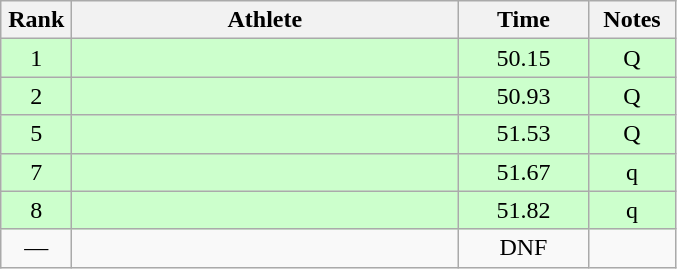<table class="wikitable" style="text-align:center">
<tr>
<th width=40>Rank</th>
<th width=250>Athlete</th>
<th width=80>Time</th>
<th width=50>Notes</th>
</tr>
<tr bgcolor=ccffcc>
<td>1</td>
<td align=left></td>
<td>50.15</td>
<td>Q</td>
</tr>
<tr bgcolor=ccffcc>
<td>2</td>
<td align=left></td>
<td>50.93</td>
<td>Q</td>
</tr>
<tr bgcolor=ccffcc>
<td>5</td>
<td align=left></td>
<td>51.53</td>
<td>Q</td>
</tr>
<tr bgcolor=ccffcc>
<td>7</td>
<td align=left></td>
<td>51.67</td>
<td>q</td>
</tr>
<tr bgcolor=ccffcc>
<td>8</td>
<td align=left></td>
<td>51.82</td>
<td>q</td>
</tr>
<tr>
<td>—</td>
<td align=left></td>
<td>DNF</td>
<td></td>
</tr>
</table>
